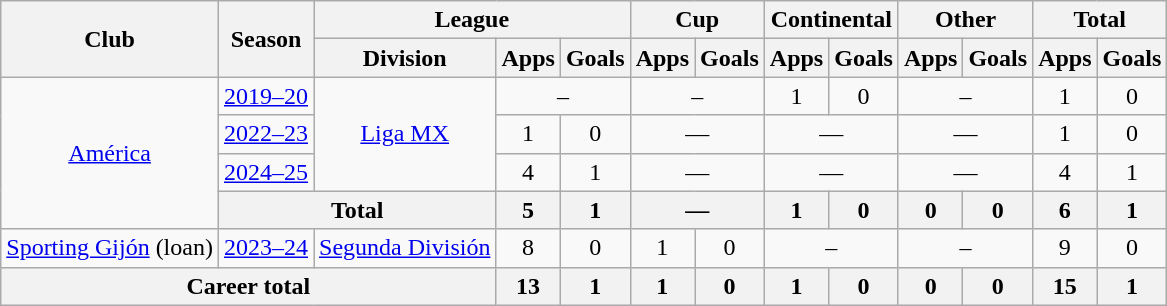<table class="wikitable" style="text-align: center">
<tr>
<th rowspan="2">Club</th>
<th rowspan="2">Season</th>
<th colspan="3">League</th>
<th colspan="2">Cup</th>
<th colspan="2">Continental</th>
<th colspan="2">Other</th>
<th colspan="2">Total</th>
</tr>
<tr>
<th>Division</th>
<th>Apps</th>
<th>Goals</th>
<th>Apps</th>
<th>Goals</th>
<th>Apps</th>
<th>Goals</th>
<th>Apps</th>
<th>Goals</th>
<th>Apps</th>
<th>Goals</th>
</tr>
<tr>
<td rowspan="4"><a href='#'>América</a></td>
<td><a href='#'>2019–20</a></td>
<td rowspan="3"><a href='#'>Liga MX</a></td>
<td colspan="2">–</td>
<td colspan="2">–</td>
<td>1</td>
<td>0</td>
<td colspan="2">–</td>
<td>1</td>
<td>0</td>
</tr>
<tr>
<td><a href='#'>2022–23</a></td>
<td>1</td>
<td>0</td>
<td colspan="2">—</td>
<td colspan="2">—</td>
<td colspan="2">—</td>
<td>1</td>
<td>0</td>
</tr>
<tr>
<td><a href='#'>2024–25</a></td>
<td>4</td>
<td>1</td>
<td colspan="2">—</td>
<td colspan="2">—</td>
<td colspan="2">—</td>
<td>4</td>
<td>1</td>
</tr>
<tr>
<th colspan="2">Total</th>
<th>5</th>
<th>1</th>
<th colspan="2">—</th>
<th>1</th>
<th>0</th>
<th>0</th>
<th>0</th>
<th>6</th>
<th>1</th>
</tr>
<tr>
<td><a href='#'>Sporting Gijón</a> (loan)</td>
<td><a href='#'>2023–24</a></td>
<td><a href='#'>Segunda División</a></td>
<td>8</td>
<td>0</td>
<td>1</td>
<td>0</td>
<td colspan="2">–</td>
<td colspan="2">–</td>
<td>9</td>
<td>0</td>
</tr>
<tr>
<th colspan="3"><strong>Career total</strong></th>
<th>13</th>
<th>1</th>
<th>1</th>
<th>0</th>
<th>1</th>
<th>0</th>
<th>0</th>
<th>0</th>
<th>15</th>
<th>1</th>
</tr>
</table>
